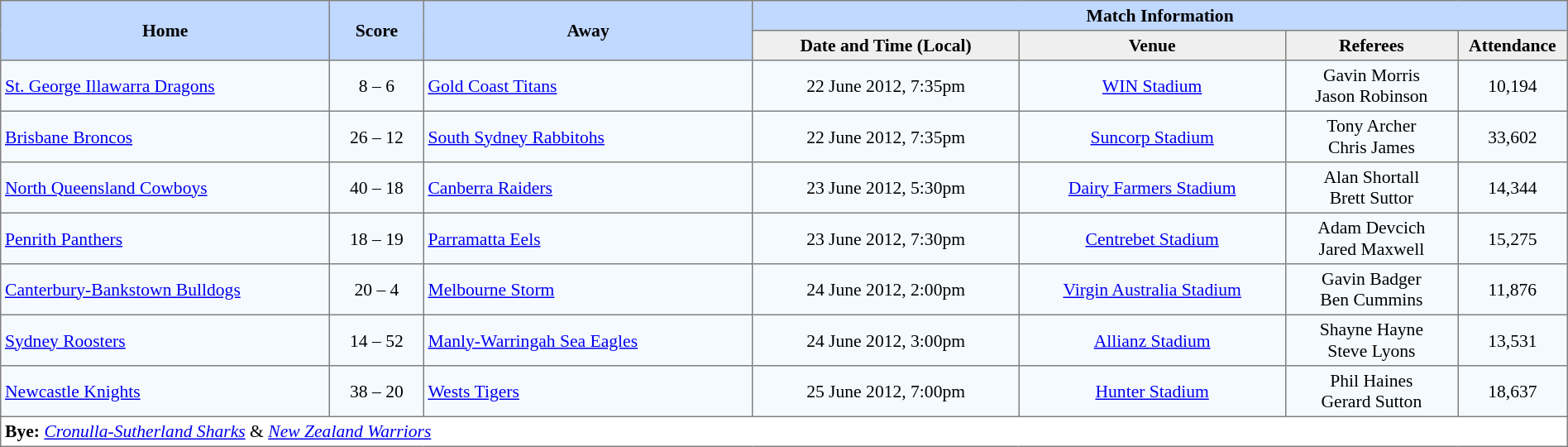<table border="1" cellpadding="3" cellspacing="0" style="border-collapse:collapse; font-size:90%; width:100%;">
<tr style="background:#c1d8ff;">
<th rowspan="2" style="width:21%;">Home</th>
<th rowspan="2" style="width:6%;">Score</th>
<th rowspan="2" style="width:21%;">Away</th>
<th colspan=6>Match Information</th>
</tr>
<tr style="background:#efefef;">
<th width=17%>Date and Time (Local)</th>
<th width=17%>Venue</th>
<th width=11%>Referees</th>
<th width=7%>Attendance</th>
</tr>
<tr style="text-align:center; background:#f5faff;">
<td align=left> <a href='#'>St. George Illawarra Dragons</a></td>
<td>8 – 6</td>
<td align=left> <a href='#'>Gold Coast Titans</a></td>
<td>22 June 2012, 7:35pm</td>
<td><a href='#'>WIN Stadium</a></td>
<td>Gavin Morris <br> Jason Robinson</td>
<td>10,194</td>
</tr>
<tr style="text-align:center; background:#f5faff;">
<td align=left> <a href='#'>Brisbane Broncos</a></td>
<td>26 – 12</td>
<td align=left> <a href='#'>South Sydney Rabbitohs</a></td>
<td>22 June 2012, 7:35pm</td>
<td><a href='#'>Suncorp Stadium</a></td>
<td>Tony Archer <br> Chris James</td>
<td>33,602</td>
</tr>
<tr style="text-align:center; background:#f5faff;">
<td align=left> <a href='#'>North Queensland Cowboys</a></td>
<td>40 – 18</td>
<td align=left> <a href='#'>Canberra Raiders</a></td>
<td>23 June 2012, 5:30pm</td>
<td><a href='#'>Dairy Farmers Stadium</a></td>
<td>Alan Shortall <br> Brett Suttor</td>
<td>14,344</td>
</tr>
<tr style="text-align:center; background:#f5faff;">
<td align=left> <a href='#'>Penrith Panthers</a></td>
<td>18 – 19</td>
<td align=left> <a href='#'>Parramatta Eels</a></td>
<td>23 June 2012, 7:30pm</td>
<td><a href='#'>Centrebet Stadium</a></td>
<td>Adam Devcich <br> Jared Maxwell</td>
<td>15,275</td>
</tr>
<tr style="text-align:center; background:#f5faff;">
<td align=left> <a href='#'>Canterbury-Bankstown Bulldogs</a></td>
<td>20 – 4</td>
<td align=left> <a href='#'>Melbourne Storm</a></td>
<td>24 June 2012, 2:00pm</td>
<td><a href='#'>Virgin Australia Stadium</a></td>
<td>Gavin Badger <br> Ben Cummins</td>
<td>11,876</td>
</tr>
<tr style="text-align:center; background:#f5faff;">
<td align=left> <a href='#'>Sydney Roosters</a></td>
<td>14 – 52</td>
<td align=left> <a href='#'>Manly-Warringah Sea Eagles</a></td>
<td>24 June 2012, 3:00pm</td>
<td><a href='#'>Allianz Stadium</a></td>
<td>Shayne Hayne <br> Steve Lyons</td>
<td>13,531</td>
</tr>
<tr style="text-align:center; background:#f5faff;">
<td align=left> <a href='#'>Newcastle Knights</a></td>
<td>38 – 20</td>
<td align=left> <a href='#'>Wests Tigers</a></td>
<td>25 June 2012, 7:00pm</td>
<td><a href='#'>Hunter Stadium</a></td>
<td>Phil Haines <br> Gerard Sutton</td>
<td>18,637</td>
</tr>
<tr>
<td colspan="7" style="text-align:left;"><strong>Bye:</strong>  <em><a href='#'>Cronulla-Sutherland Sharks</a></em> &  <em><a href='#'>New Zealand Warriors</a></em></td>
</tr>
</table>
